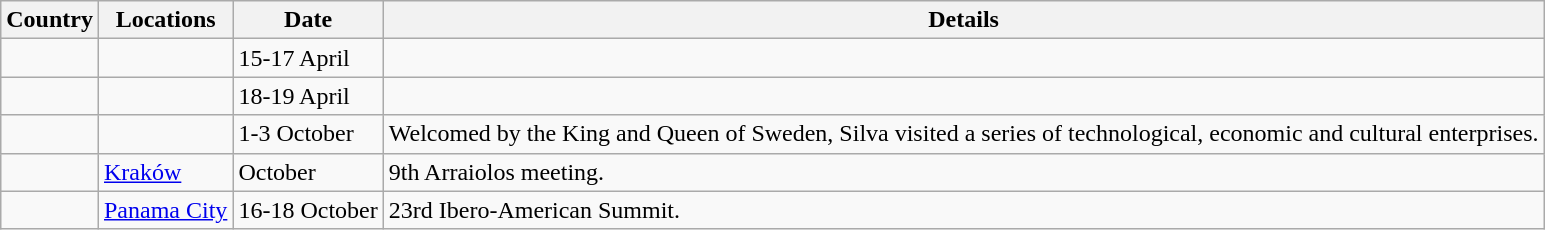<table class="wikitable">
<tr>
<th>Country</th>
<th>Locations</th>
<th>Date</th>
<th>Details</th>
</tr>
<tr>
<td></td>
<td></td>
<td>15-17 April</td>
<td></td>
</tr>
<tr>
<td></td>
<td></td>
<td>18-19 April</td>
<td></td>
</tr>
<tr>
<td></td>
<td></td>
<td>1-3 October</td>
<td>Welcomed by the King and Queen of Sweden, Silva visited a series of technological, economic and cultural enterprises.</td>
</tr>
<tr>
<td></td>
<td><a href='#'>Kraków</a></td>
<td>October</td>
<td>9th Arraiolos meeting.</td>
</tr>
<tr>
<td></td>
<td><a href='#'>Panama City</a></td>
<td>16-18 October</td>
<td>23rd Ibero-American Summit.</td>
</tr>
</table>
